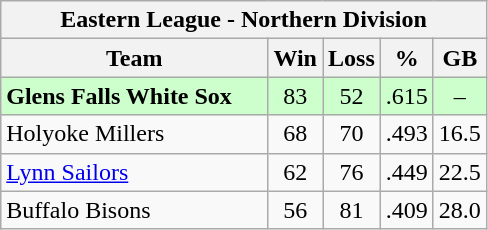<table class="wikitable">
<tr>
<th colspan="5">Eastern League - Northern Division</th>
</tr>
<tr>
<th width="55%">Team</th>
<th>Win</th>
<th>Loss</th>
<th>%</th>
<th>GB</th>
</tr>
<tr align=center bgcolor="#CCFFCC">
<td align=left><strong>Glens Falls White Sox</strong></td>
<td>83</td>
<td>52</td>
<td>.615</td>
<td>–</td>
</tr>
<tr align=center>
<td align=left>Holyoke Millers</td>
<td>68</td>
<td>70</td>
<td>.493</td>
<td>16.5</td>
</tr>
<tr align=center>
<td align=left><a href='#'>Lynn Sailors</a></td>
<td>62</td>
<td>76</td>
<td>.449</td>
<td>22.5</td>
</tr>
<tr align=center>
<td align=left>Buffalo Bisons</td>
<td>56</td>
<td>81</td>
<td>.409</td>
<td>28.0</td>
</tr>
</table>
